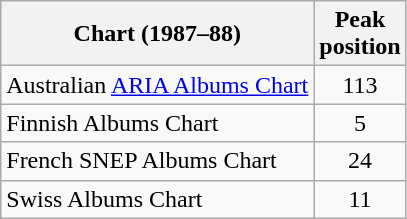<table class="wikitable sortable">
<tr>
<th align="left">Chart (1987–88)</th>
<th style="text-align:center;">Peak<br>position</th>
</tr>
<tr>
<td>Australian <a href='#'>ARIA Albums Chart</a></td>
<td align="center">113</td>
</tr>
<tr>
<td>Finnish Albums Chart</td>
<td style="text-align:center;">5</td>
</tr>
<tr>
<td>French SNEP Albums Chart</td>
<td style="text-align:center;">24</td>
</tr>
<tr>
<td>Swiss Albums Chart</td>
<td style="text-align:center;">11</td>
</tr>
</table>
